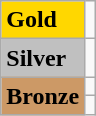<table class="wikitable">
<tr>
<td bgcolor="gold"><strong>Gold</strong></td>
<td></td>
</tr>
<tr>
<td bgcolor="silver"><strong>Silver</strong></td>
<td></td>
</tr>
<tr>
<td rowspan="2" bgcolor="#cc9966"><strong>Bronze</strong></td>
<td></td>
</tr>
<tr>
<td></td>
</tr>
</table>
